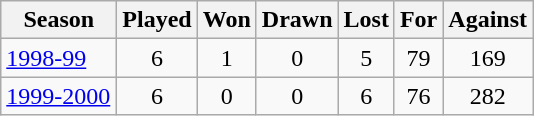<table class = wikitable>
<tr>
<th width="70">Season</th>
<th width="20">Played</th>
<th width="20">Won</th>
<th width="20">Drawn</th>
<th width="20">Lost</th>
<th width="20">For</th>
<th width="20">Against</th>
</tr>
<tr align=center>
<td align=left><a href='#'>1998-99</a></td>
<td>6</td>
<td>1</td>
<td>0</td>
<td>5</td>
<td>79</td>
<td>169</td>
</tr>
<tr align=center>
<td align=left><a href='#'>1999-2000</a></td>
<td>6</td>
<td>0</td>
<td>0</td>
<td>6</td>
<td>76</td>
<td>282</td>
</tr>
</table>
